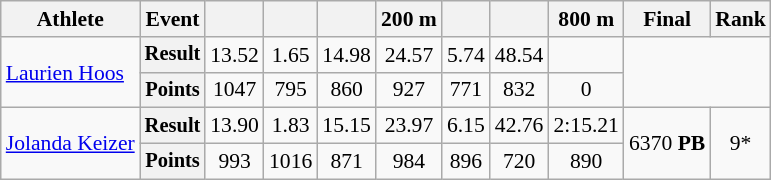<table class="wikitable" style="font-size:90%">
<tr>
<th>Athlete</th>
<th>Event</th>
<th></th>
<th></th>
<th></th>
<th>200 m</th>
<th></th>
<th></th>
<th>800 m</th>
<th>Final</th>
<th>Rank</th>
</tr>
<tr align=center>
<td rowspan=2 align=left><a href='#'>Laurien Hoos</a></td>
<th style="font-size:95%">Result</th>
<td>13.52</td>
<td>1.65</td>
<td>14.98</td>
<td>24.57</td>
<td>5.74</td>
<td>48.54</td>
<td></td>
<td rowspan=2 colspan=2></td>
</tr>
<tr align=center>
<th style="font-size:95%">Points</th>
<td>1047</td>
<td>795</td>
<td>860</td>
<td>927</td>
<td>771</td>
<td>832</td>
<td>0</td>
</tr>
<tr align=center>
<td rowspan=2 align=left><a href='#'>Jolanda Keizer</a></td>
<th style="font-size:95%">Result</th>
<td>13.90</td>
<td>1.83</td>
<td>15.15</td>
<td>23.97</td>
<td>6.15</td>
<td>42.76</td>
<td>2:15.21</td>
<td rowspan=2>6370 <strong>PB</strong></td>
<td rowspan=2>9*</td>
</tr>
<tr align=center>
<th style="font-size:95%">Points</th>
<td>993</td>
<td>1016</td>
<td>871</td>
<td>984</td>
<td>896</td>
<td>720</td>
<td>890</td>
</tr>
</table>
